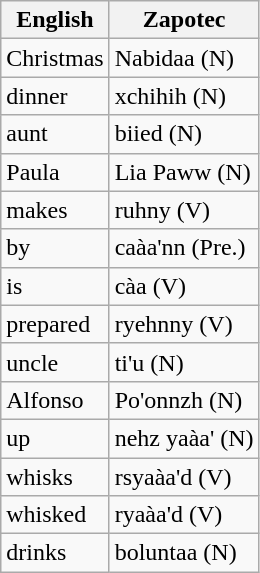<table class="wikitable">
<tr>
<th>English</th>
<th>Zapotec</th>
</tr>
<tr>
<td>Christmas</td>
<td>Nabidaa (N)</td>
</tr>
<tr>
<td>dinner</td>
<td>xchihih (N)</td>
</tr>
<tr>
<td>aunt</td>
<td>biied (N)</td>
</tr>
<tr>
<td>Paula</td>
<td>Lia Paww (N)</td>
</tr>
<tr>
<td>makes</td>
<td>ruhny (V)</td>
</tr>
<tr>
<td>by</td>
<td>caàa'nn (Pre.)</td>
</tr>
<tr>
<td>is</td>
<td>càa (V)</td>
</tr>
<tr>
<td>prepared</td>
<td>ryehnny (V)</td>
</tr>
<tr>
<td>uncle</td>
<td>ti'u (N)</td>
</tr>
<tr>
<td>Alfonso</td>
<td>Po'onnzh (N)</td>
</tr>
<tr>
<td>up</td>
<td>nehz yaàa' (N)</td>
</tr>
<tr>
<td>whisks</td>
<td>rsyaàa'd (V)</td>
</tr>
<tr>
<td>whisked</td>
<td>ryaàa'd (V)</td>
</tr>
<tr>
<td>drinks</td>
<td>boluntaa (N)</td>
</tr>
</table>
